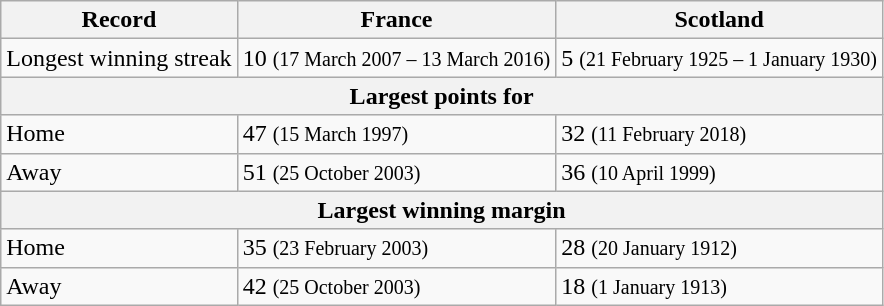<table class="wikitable">
<tr>
<th>Record</th>
<th>France</th>
<th>Scotland</th>
</tr>
<tr>
<td>Longest winning streak</td>
<td>10 <small>(17 March 2007 – 13 March 2016)</small></td>
<td>5 <small>(21 February 1925 – 1 January 1930)</small></td>
</tr>
<tr>
<th colspan=3 align=center>Largest points for</th>
</tr>
<tr>
<td>Home</td>
<td>47 <small>(15 March 1997)</small></td>
<td>32 <small>(11 February 2018)</small></td>
</tr>
<tr>
<td>Away</td>
<td>51 <small>(25 October 2003)</small></td>
<td>36 <small>(10 April 1999)</small></td>
</tr>
<tr>
<th colspan=3 align=center>Largest winning margin</th>
</tr>
<tr>
<td>Home</td>
<td>35 <small>(23 February 2003)</small></td>
<td>28 <small>(20 January 1912)</small></td>
</tr>
<tr>
<td>Away</td>
<td>42 <small>(25 October 2003)</small></td>
<td>18 <small>(1 January 1913)</small></td>
</tr>
</table>
